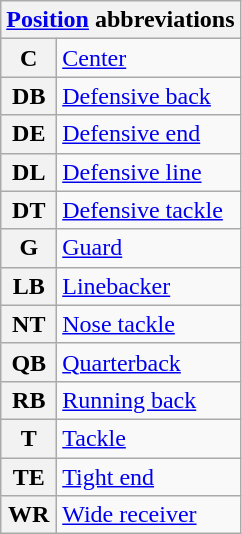<table class="wikitable mw-collapsible mw-collapsed">
<tr>
<th scope="colgroup" colspan="2"><a href='#'>Position</a> abbreviations</th>
</tr>
<tr>
<th scope="row">C</th>
<td><a href='#'>Center</a></td>
</tr>
<tr>
<th scope="row">DB</th>
<td><a href='#'>Defensive back</a></td>
</tr>
<tr>
<th scope="row">DE</th>
<td><a href='#'>Defensive end</a></td>
</tr>
<tr>
<th scope="row">DL</th>
<td><a href='#'>Defensive line</a></td>
</tr>
<tr>
<th scope="row">DT</th>
<td><a href='#'>Defensive tackle</a></td>
</tr>
<tr>
<th scope="row">G</th>
<td><a href='#'>Guard</a></td>
</tr>
<tr>
<th scope="row">LB</th>
<td><a href='#'>Linebacker</a></td>
</tr>
<tr>
<th scope="row">NT</th>
<td><a href='#'>Nose tackle</a></td>
</tr>
<tr>
<th scope="row">QB</th>
<td><a href='#'>Quarterback</a></td>
</tr>
<tr>
<th scope="row">RB</th>
<td><a href='#'>Running back</a></td>
</tr>
<tr>
<th scope="row">T</th>
<td><a href='#'>Tackle</a></td>
</tr>
<tr>
<th scope="row">TE</th>
<td><a href='#'>Tight end</a></td>
</tr>
<tr>
<th scope="row">WR</th>
<td><a href='#'>Wide receiver</a></td>
</tr>
</table>
